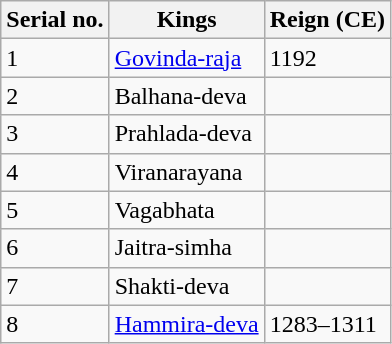<table class="wikitable">
<tr>
<th>Serial no.</th>
<th>Kings</th>
<th>Reign (CE)</th>
</tr>
<tr>
<td>1</td>
<td><a href='#'>Govinda-raja</a></td>
<td>1192</td>
</tr>
<tr>
<td>2</td>
<td>Balhana-deva</td>
<td></td>
</tr>
<tr>
<td>3</td>
<td>Prahlada-deva</td>
<td></td>
</tr>
<tr>
<td>4</td>
<td>Viranarayana</td>
<td></td>
</tr>
<tr>
<td>5</td>
<td>Vagabhata</td>
<td></td>
</tr>
<tr>
<td>6</td>
<td>Jaitra-simha</td>
<td></td>
</tr>
<tr>
<td>7</td>
<td>Shakti-deva</td>
<td></td>
</tr>
<tr>
<td>8</td>
<td><a href='#'>Hammira-deva</a></td>
<td>1283–1311</td>
</tr>
</table>
